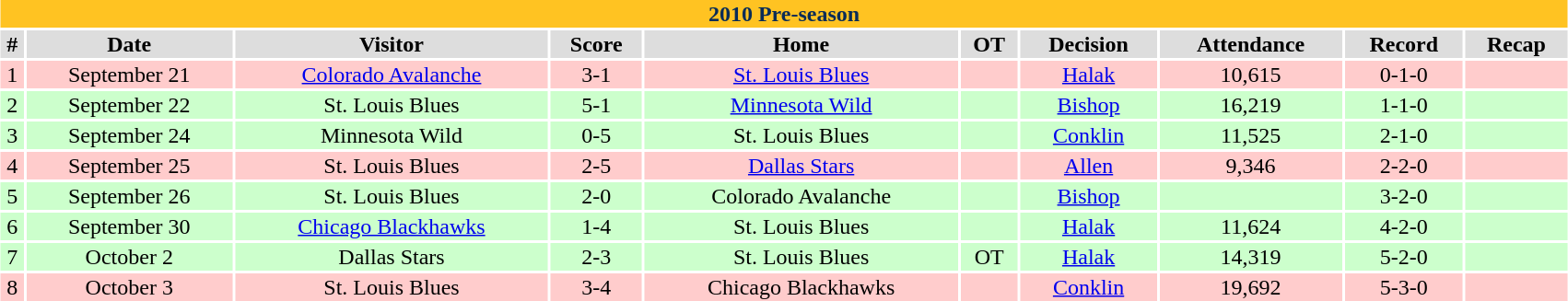<table class="toccolours collapsible collapsed" width=90% style="clear:both; margin:1.5em auto; text-align:center">
<tr>
<th colspan=11 style="background:#ffc322; color:#092c57;">2010 Pre-season </th>
</tr>
<tr align="center" bgcolor="#dddddd">
<td><strong>#</strong></td>
<td><strong>Date</strong></td>
<td><strong>Visitor</strong></td>
<td><strong>Score</strong></td>
<td><strong>Home</strong></td>
<td><strong>OT</strong></td>
<td><strong>Decision</strong></td>
<td><strong>Attendance</strong></td>
<td><strong>Record</strong></td>
<td><strong>Recap</strong></td>
</tr>
<tr align="center" bgcolor="ffcccc">
<td>1</td>
<td>September 21</td>
<td><a href='#'>Colorado Avalanche</a></td>
<td>3-1</td>
<td><a href='#'>St. Louis Blues</a></td>
<td></td>
<td><a href='#'>Halak</a></td>
<td>10,615</td>
<td>0-1-0</td>
<td></td>
</tr>
<tr align="center" bgcolor="ccffcc">
<td>2</td>
<td>September 22</td>
<td>St. Louis Blues</td>
<td>5-1</td>
<td><a href='#'>Minnesota Wild</a></td>
<td></td>
<td><a href='#'>Bishop</a></td>
<td>16,219</td>
<td>1-1-0</td>
<td></td>
</tr>
<tr align="center" bgcolor="ccffcc">
<td>3</td>
<td>September 24</td>
<td>Minnesota Wild</td>
<td>0-5</td>
<td>St. Louis Blues</td>
<td></td>
<td><a href='#'>Conklin</a></td>
<td>11,525</td>
<td>2-1-0</td>
<td></td>
</tr>
<tr align="center" bgcolor="ffcccc">
<td>4</td>
<td>September 25</td>
<td>St. Louis Blues</td>
<td>2-5</td>
<td><a href='#'>Dallas Stars</a></td>
<td></td>
<td><a href='#'>Allen</a></td>
<td>9,346</td>
<td>2-2-0</td>
<td></td>
</tr>
<tr align="center" bgcolor="ccffcc">
<td>5</td>
<td>September 26</td>
<td>St. Louis Blues</td>
<td>2-0</td>
<td>Colorado Avalanche</td>
<td></td>
<td><a href='#'>Bishop</a></td>
<td></td>
<td>3-2-0</td>
<td></td>
</tr>
<tr align="center" bgcolor="ccffcc">
<td>6</td>
<td>September 30</td>
<td><a href='#'>Chicago Blackhawks</a></td>
<td>1-4</td>
<td>St. Louis Blues</td>
<td></td>
<td><a href='#'>Halak</a></td>
<td>11,624</td>
<td>4-2-0</td>
<td></td>
</tr>
<tr align="center" bgcolor="ccffcc">
<td>7</td>
<td>October 2</td>
<td>Dallas Stars</td>
<td>2-3</td>
<td>St. Louis Blues</td>
<td>OT</td>
<td><a href='#'>Halak</a></td>
<td>14,319</td>
<td>5-2-0</td>
<td></td>
</tr>
<tr align="center" bgcolor="ffcccc">
<td>8</td>
<td>October 3</td>
<td>St. Louis Blues</td>
<td>3-4</td>
<td>Chicago Blackhawks</td>
<td></td>
<td><a href='#'>Conklin</a></td>
<td>19,692</td>
<td>5-3-0</td>
<td></td>
</tr>
</table>
